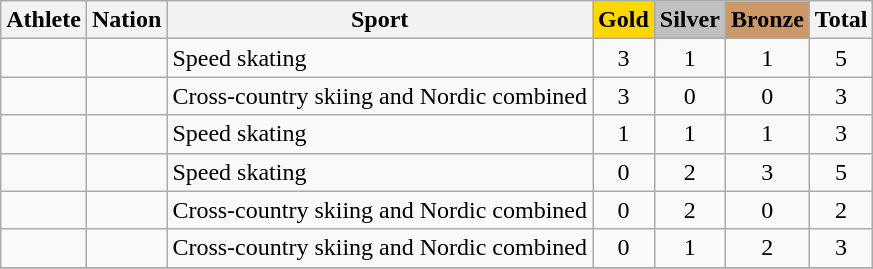<table class="wikitable sortable" style="text-align:center">
<tr>
<th>Athlete</th>
<th>Nation</th>
<th>Sport</th>
<th style="background-color: gold"><strong>Gold</strong></th>
<th style="background-color: silver"><strong>Silver</strong></th>
<th style="background-color: #cc9966"><strong>Bronze</strong></th>
<th>Total</th>
</tr>
<tr>
<td align=left></td>
<td align=left></td>
<td align=left>Speed skating</td>
<td>3</td>
<td>1</td>
<td>1</td>
<td>5</td>
</tr>
<tr>
<td align=left></td>
<td align=left></td>
<td align=left>Cross-country skiing and Nordic combined</td>
<td>3</td>
<td>0</td>
<td>0</td>
<td>3</td>
</tr>
<tr>
<td align=left></td>
<td align=left></td>
<td align=left>Speed skating</td>
<td>1</td>
<td>1</td>
<td>1</td>
<td>3</td>
</tr>
<tr>
<td align=left></td>
<td align=left></td>
<td align=left>Speed skating</td>
<td>0</td>
<td>2</td>
<td>3</td>
<td>5</td>
</tr>
<tr>
<td align=left></td>
<td align=left></td>
<td align=left>Cross-country skiing and Nordic combined</td>
<td>0</td>
<td>2</td>
<td>0</td>
<td>2</td>
</tr>
<tr>
<td align=left></td>
<td align=left></td>
<td align=left>Cross-country skiing and Nordic combined</td>
<td>0</td>
<td>1</td>
<td>2</td>
<td>3</td>
</tr>
<tr>
</tr>
</table>
